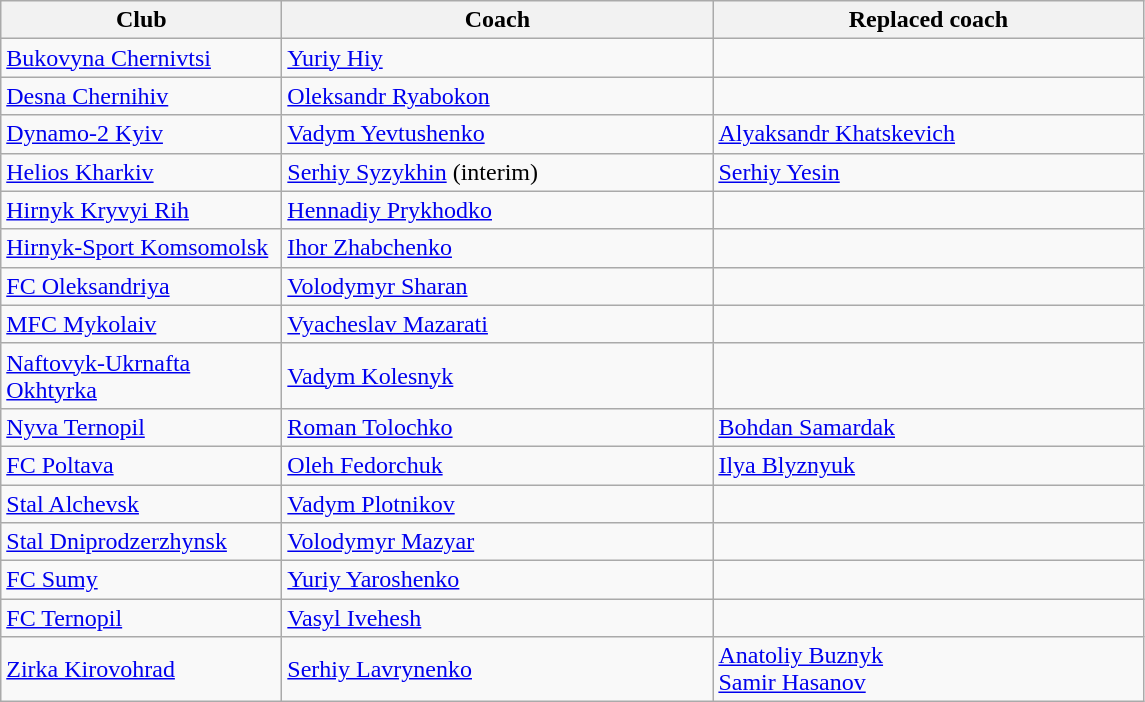<table class="wikitable">
<tr>
<th width="180">Club</th>
<th width="280">Coach</th>
<th width="280">Replaced coach</th>
</tr>
<tr>
<td><a href='#'>Bukovyna Chernivtsi</a></td>
<td> <a href='#'>Yuriy Hiy</a></td>
<td></td>
</tr>
<tr>
<td><a href='#'>Desna Chernihiv</a></td>
<td> <a href='#'>Oleksandr Ryabokon</a></td>
<td></td>
</tr>
<tr>
<td><a href='#'>Dynamo-2 Kyiv</a></td>
<td> <a href='#'>Vadym Yevtushenko</a></td>
<td> <a href='#'>Alyaksandr Khatskevich</a></td>
</tr>
<tr>
<td><a href='#'>Helios Kharkiv</a></td>
<td> <a href='#'>Serhiy Syzykhin</a> (interim)</td>
<td> <a href='#'>Serhiy Yesin</a></td>
</tr>
<tr>
<td><a href='#'>Hirnyk Kryvyi Rih</a></td>
<td> <a href='#'>Hennadiy Prykhodko</a></td>
<td></td>
</tr>
<tr>
<td><a href='#'>Hirnyk-Sport Komsomolsk</a></td>
<td> <a href='#'>Ihor Zhabchenko</a></td>
<td></td>
</tr>
<tr>
<td><a href='#'>FC Oleksandriya</a></td>
<td> <a href='#'>Volodymyr Sharan</a></td>
<td></td>
</tr>
<tr>
<td><a href='#'>MFC Mykolaiv</a></td>
<td> <a href='#'>Vyacheslav Mazarati</a></td>
<td></td>
</tr>
<tr>
<td><a href='#'>Naftovyk-Ukrnafta Okhtyrka</a></td>
<td> <a href='#'>Vadym Kolesnyk</a></td>
<td></td>
</tr>
<tr>
<td><a href='#'>Nyva Ternopil</a></td>
<td> <a href='#'>Roman Tolochko</a></td>
<td> <a href='#'>Bohdan Samardak</a></td>
</tr>
<tr>
<td><a href='#'>FC Poltava</a></td>
<td> <a href='#'>Oleh Fedorchuk</a></td>
<td> <a href='#'>Ilya Blyznyuk</a></td>
</tr>
<tr>
<td><a href='#'>Stal Alchevsk</a></td>
<td> <a href='#'>Vadym Plotnikov</a></td>
<td></td>
</tr>
<tr>
<td><a href='#'>Stal Dniprodzerzhynsk</a></td>
<td> <a href='#'>Volodymyr Mazyar</a></td>
<td></td>
</tr>
<tr>
<td><a href='#'>FC Sumy</a></td>
<td> <a href='#'>Yuriy Yaroshenko</a></td>
<td></td>
</tr>
<tr>
<td><a href='#'>FC Ternopil</a></td>
<td> <a href='#'>Vasyl Ivehesh</a></td>
<td></td>
</tr>
<tr>
<td><a href='#'>Zirka Kirovohrad</a></td>
<td> <a href='#'>Serhiy Lavrynenko</a></td>
<td> <a href='#'>Anatoliy Buznyk</a><br> <a href='#'>Samir Hasanov</a></td>
</tr>
</table>
